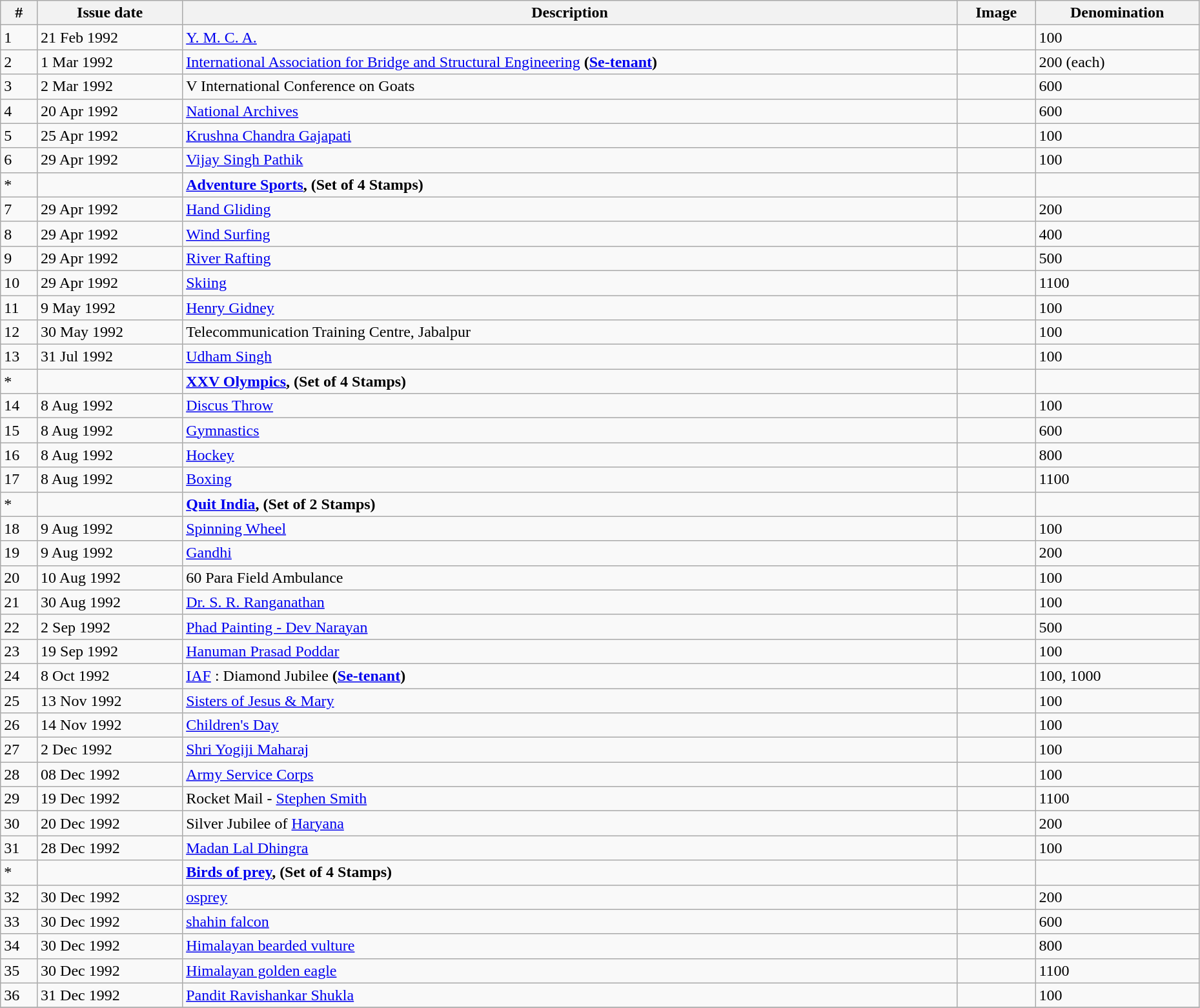<table class="wikitable" style="text-align:justify" width="98%">
<tr>
<th>#</th>
<th>Issue date</th>
<th>Description</th>
<th>Image</th>
<th>Denomination</th>
</tr>
<tr>
<td>1</td>
<td>21 Feb 1992</td>
<td><a href='#'>Y. M. C. A.</a></td>
<td></td>
<td>100</td>
</tr>
<tr>
<td>2</td>
<td>1 Mar 1992</td>
<td><a href='#'>International Association for Bridge and Structural Engineering</a> <strong>(<a href='#'>Se-tenant</a>)</strong></td>
<td></td>
<td>200 (each)</td>
</tr>
<tr>
<td>3</td>
<td>2 Mar 1992</td>
<td>V International Conference on Goats</td>
<td></td>
<td>600</td>
</tr>
<tr>
<td>4</td>
<td>20 Apr 1992</td>
<td><a href='#'>National Archives</a></td>
<td></td>
<td>600</td>
</tr>
<tr>
<td>5</td>
<td>25 Apr 1992</td>
<td><a href='#'>Krushna Chandra Gajapati</a></td>
<td></td>
<td>100</td>
</tr>
<tr>
<td>6</td>
<td>29 Apr 1992</td>
<td><a href='#'>Vijay Singh Pathik</a></td>
<td></td>
<td>100</td>
</tr>
<tr>
<td>*</td>
<td></td>
<td><strong><a href='#'>Adventure Sports</a>, (Set of 4 Stamps)</strong></td>
<td></td>
<td></td>
</tr>
<tr>
<td>7</td>
<td>29 Apr 1992</td>
<td><a href='#'>Hand Gliding</a></td>
<td></td>
<td>200</td>
</tr>
<tr>
<td>8</td>
<td>29 Apr 1992</td>
<td><a href='#'>Wind Surfing</a></td>
<td></td>
<td>400</td>
</tr>
<tr>
<td>9</td>
<td>29 Apr 1992</td>
<td><a href='#'>River Rafting</a></td>
<td></td>
<td>500</td>
</tr>
<tr>
<td>10</td>
<td>29 Apr 1992</td>
<td><a href='#'>Skiing</a></td>
<td></td>
<td>1100</td>
</tr>
<tr>
<td>11</td>
<td>9 May 1992</td>
<td><a href='#'>Henry Gidney</a></td>
<td></td>
<td>100</td>
</tr>
<tr>
<td>12</td>
<td>30 May 1992</td>
<td>Telecommunication Training Centre, Jabalpur</td>
<td></td>
<td>100</td>
</tr>
<tr>
<td>13</td>
<td>31 Jul 1992</td>
<td><a href='#'>Udham Singh</a></td>
<td></td>
<td>100</td>
</tr>
<tr>
<td>*</td>
<td></td>
<td><strong><a href='#'>XXV Olympics</a>, (Set of 4 Stamps)</strong></td>
<td></td>
<td></td>
</tr>
<tr>
<td>14</td>
<td>8 Aug 1992</td>
<td><a href='#'>Discus Throw</a></td>
<td></td>
<td>100</td>
</tr>
<tr>
<td>15</td>
<td>8 Aug 1992</td>
<td><a href='#'>Gymnastics</a></td>
<td></td>
<td>600</td>
</tr>
<tr>
<td>16</td>
<td>8 Aug 1992</td>
<td><a href='#'>Hockey</a></td>
<td></td>
<td>800</td>
</tr>
<tr>
<td>17</td>
<td>8 Aug 1992</td>
<td><a href='#'>Boxing</a></td>
<td></td>
<td>1100</td>
</tr>
<tr>
<td>*</td>
<td></td>
<td><strong><a href='#'>Quit India</a>, (Set of 2 Stamps)</strong></td>
<td></td>
<td></td>
</tr>
<tr>
<td>18</td>
<td>9 Aug 1992</td>
<td><a href='#'>Spinning Wheel</a></td>
<td></td>
<td>100</td>
</tr>
<tr>
<td>19</td>
<td>9 Aug 1992</td>
<td><a href='#'>Gandhi</a></td>
<td></td>
<td>200</td>
</tr>
<tr>
<td>20</td>
<td>10 Aug 1992</td>
<td>60 Para Field Ambulance</td>
<td></td>
<td>100</td>
</tr>
<tr>
<td>21</td>
<td>30 Aug 1992</td>
<td><a href='#'>Dr. S. R. Ranganathan</a></td>
<td></td>
<td>100</td>
</tr>
<tr>
<td>22</td>
<td>2 Sep 1992</td>
<td><a href='#'>Phad Painting - Dev Narayan</a></td>
<td></td>
<td>500</td>
</tr>
<tr>
<td>23</td>
<td>19 Sep 1992</td>
<td><a href='#'>Hanuman Prasad Poddar</a></td>
<td></td>
<td>100</td>
</tr>
<tr>
<td>24</td>
<td>8 Oct 1992</td>
<td><a href='#'>IAF</a> : Diamond Jubilee <strong>(<a href='#'>Se-tenant</a>)</strong></td>
<td></td>
<td>100, 1000</td>
</tr>
<tr>
<td>25</td>
<td>13 Nov 1992</td>
<td><a href='#'>Sisters of Jesus & Mary</a></td>
<td></td>
<td>100</td>
</tr>
<tr>
<td>26</td>
<td>14 Nov 1992</td>
<td><a href='#'>Children's Day</a></td>
<td></td>
<td>100</td>
</tr>
<tr>
<td>27</td>
<td>2 Dec 1992</td>
<td><a href='#'>Shri Yogiji Maharaj</a></td>
<td></td>
<td>100</td>
</tr>
<tr>
<td>28</td>
<td>08 Dec 1992</td>
<td><a href='#'>Army Service Corps</a></td>
<td></td>
<td>100</td>
</tr>
<tr>
<td>29</td>
<td>19 Dec 1992</td>
<td>Rocket Mail - <a href='#'>Stephen Smith</a></td>
<td></td>
<td>1100</td>
</tr>
<tr>
<td>30</td>
<td>20 Dec 1992</td>
<td>Silver Jubilee of <a href='#'>Haryana</a></td>
<td></td>
<td>200</td>
</tr>
<tr>
<td>31</td>
<td>28 Dec 1992</td>
<td><a href='#'>Madan Lal Dhingra</a></td>
<td></td>
<td>100</td>
</tr>
<tr>
<td>*</td>
<td></td>
<td><strong><a href='#'>Birds of prey</a>, (Set of 4 Stamps)</strong></td>
<td></td>
<td></td>
</tr>
<tr>
<td>32</td>
<td>30 Dec 1992</td>
<td><a href='#'>osprey</a></td>
<td></td>
<td>200</td>
</tr>
<tr>
<td>33</td>
<td>30 Dec 1992</td>
<td><a href='#'>shahin falcon</a></td>
<td></td>
<td>600</td>
</tr>
<tr>
<td>34</td>
<td>30 Dec 1992</td>
<td><a href='#'>Himalayan bearded vulture</a></td>
<td></td>
<td>800</td>
</tr>
<tr>
<td>35</td>
<td>30 Dec 1992</td>
<td><a href='#'>Himalayan golden eagle</a></td>
<td></td>
<td>1100</td>
</tr>
<tr>
<td>36</td>
<td>31 Dec 1992</td>
<td><a href='#'>Pandit Ravishankar Shukla</a></td>
<td></td>
<td>100</td>
</tr>
<tr>
</tr>
</table>
